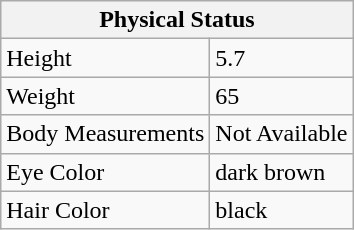<table class="wikitable">
<tr>
<th colspan="2">Physical Status</th>
</tr>
<tr>
<td>Height</td>
<td>5.7</td>
</tr>
<tr>
<td>Weight</td>
<td>65</td>
</tr>
<tr>
<td>Body Measurements</td>
<td>Not Available</td>
</tr>
<tr>
<td>Eye Color</td>
<td>dark brown</td>
</tr>
<tr>
<td>Hair Color</td>
<td>black</td>
</tr>
</table>
